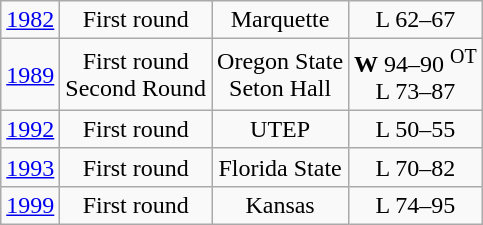<table class="wikitable">
<tr align="center">
<td><a href='#'>1982</a></td>
<td>First round</td>
<td>Marquette</td>
<td>L 62–67</td>
</tr>
<tr align="center">
<td><a href='#'>1989</a></td>
<td>First round<br>Second Round</td>
<td>Oregon State<br>Seton Hall</td>
<td><strong>W</strong> 94–90 <sup>OT</sup><br>L 73–87</td>
</tr>
<tr align="center">
<td><a href='#'>1992</a></td>
<td>First round</td>
<td>UTEP</td>
<td>L 50–55</td>
</tr>
<tr align="center">
<td><a href='#'>1993</a></td>
<td>First round</td>
<td>Florida State</td>
<td>L 70–82</td>
</tr>
<tr align="center">
<td><a href='#'>1999</a></td>
<td>First round</td>
<td>Kansas</td>
<td>L 74–95</td>
</tr>
</table>
